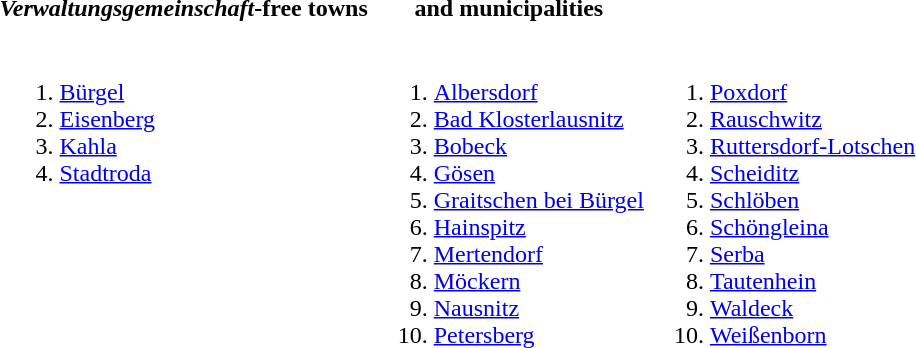<table>
<tr ---->
<th><em>Verwaltungsgemeinschaft</em>-free towns</th>
<th>and municipalities</th>
</tr>
<tr>
<td valign=top><br><ol><li><a href='#'>Bürgel</a></li><li><a href='#'>Eisenberg</a></li><li><a href='#'>Kahla</a></li><li><a href='#'>Stadtroda</a></li></ol></td>
<td valign=top><br><ol><li><a href='#'>Albersdorf</a></li><li><a href='#'>Bad Klosterlausnitz</a></li><li><a href='#'>Bobeck</a></li><li><a href='#'>Gösen</a></li><li><a href='#'>Graitschen bei Bürgel</a></li><li><a href='#'>Hainspitz</a></li><li><a href='#'>Mertendorf</a></li><li><a href='#'>Möckern</a></li><li><a href='#'>Nausnitz</a></li><li><a href='#'>Petersberg</a></li></ol></td>
<td valign=top><br><ol>
<li><a href='#'>Poxdorf</a>
<li><a href='#'>Rauschwitz</a>
<li><a href='#'>Ruttersdorf-Lotschen</a>
<li><a href='#'>Scheiditz</a>
<li><a href='#'>Schlöben</a>
<li><a href='#'>Schöngleina</a>
<li><a href='#'>Serba</a>
<li><a href='#'>Tautenhein</a>
<li><a href='#'>Waldeck</a>
<li><a href='#'>Weißenborn</a>
</ol></td>
</tr>
</table>
